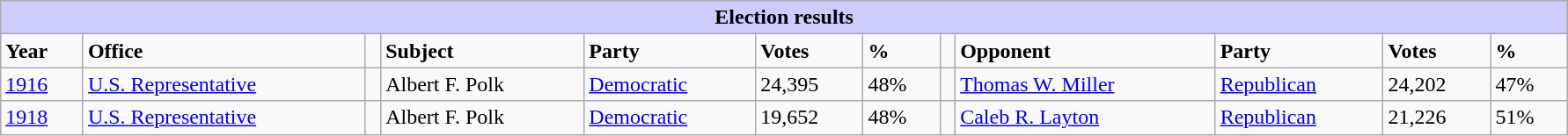<table class=wikitable style="width: 94%" style="text-align: center;" align="center">
<tr bgcolor=#cccccc>
<th colspan=12 style="background: #ccccff;">Election results</th>
</tr>
<tr>
<td><strong>Year</strong></td>
<td><strong>Office</strong></td>
<td></td>
<td><strong>Subject</strong></td>
<td><strong>Party</strong></td>
<td><strong>Votes</strong></td>
<td><strong>%</strong></td>
<td></td>
<td><strong>Opponent</strong></td>
<td><strong>Party</strong></td>
<td><strong>Votes</strong></td>
<td><strong>%</strong></td>
</tr>
<tr>
<td><a href='#'>1916</a></td>
<td><a href='#'>U.S. Representative</a></td>
<td></td>
<td>Albert F. Polk</td>
<td><a href='#'>Democratic</a></td>
<td>24,395</td>
<td>48%</td>
<td></td>
<td><a href='#'>Thomas W. Miller</a></td>
<td><a href='#'>Republican</a></td>
<td>24,202</td>
<td>47%</td>
</tr>
<tr>
<td><a href='#'>1918</a></td>
<td><a href='#'>U.S. Representative</a></td>
<td></td>
<td>Albert F. Polk</td>
<td><a href='#'>Democratic</a></td>
<td>19,652</td>
<td>48%</td>
<td></td>
<td><a href='#'>Caleb R. Layton</a></td>
<td><a href='#'>Republican</a></td>
<td>21,226</td>
<td>51%</td>
</tr>
</table>
